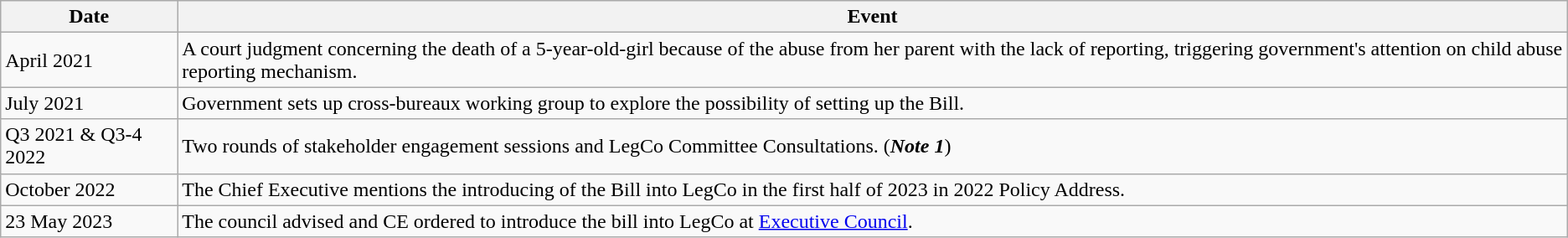<table class="wikitable">
<tr>
<th>Date</th>
<th>Event</th>
</tr>
<tr>
<td>April 2021</td>
<td>A court judgment concerning the death of a 5-year-old-girl because of the abuse from her parent with the lack of reporting, triggering government's attention on child abuse reporting mechanism.</td>
</tr>
<tr>
<td>July 2021</td>
<td>Government sets up cross-bureaux working group to explore the possibility of setting up the Bill.</td>
</tr>
<tr>
<td>Q3 2021 & Q3-4 2022</td>
<td>Two rounds of stakeholder engagement sessions and LegCo Committee Consultations. (<strong><em>Note 1</em></strong>)</td>
</tr>
<tr>
<td>October 2022</td>
<td>The Chief Executive mentions the introducing of the Bill into LegCo in the first half of 2023 in 2022 Policy Address.</td>
</tr>
<tr>
<td>23 May 2023</td>
<td>The council advised and CE ordered to introduce the bill into LegCo at <a href='#'>Executive Council</a>.</td>
</tr>
</table>
